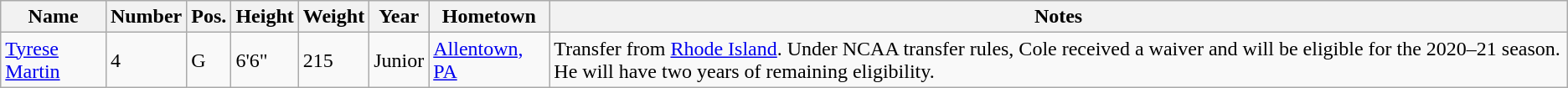<table class="wikitable sortable">
<tr>
<th>Name</th>
<th>Number</th>
<th>Pos.</th>
<th>Height</th>
<th>Weight</th>
<th>Year</th>
<th>Hometown</th>
<th class="unsortable">Notes</th>
</tr>
<tr>
<td><a href='#'>Tyrese Martin</a></td>
<td>4</td>
<td>G</td>
<td>6'6"</td>
<td>215</td>
<td>Junior</td>
<td><a href='#'>Allentown, PA</a></td>
<td>Transfer from <a href='#'>Rhode Island</a>. Under NCAA transfer rules, Cole received a waiver and will be eligible for the 2020–21 season. He will have two years of remaining eligibility.</td>
</tr>
</table>
